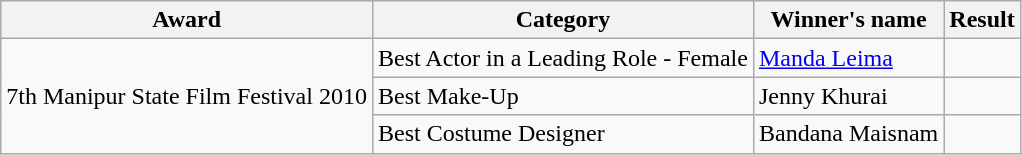<table class="wikitable sortable">
<tr>
<th>Award</th>
<th>Category</th>
<th>Winner's name</th>
<th>Result</th>
</tr>
<tr>
<td rowspan="3">7th Manipur State Film Festival 2010</td>
<td>Best Actor in a Leading Role - Female</td>
<td><a href='#'>Manda Leima</a></td>
<td></td>
</tr>
<tr>
<td>Best Make-Up</td>
<td>Jenny Khurai</td>
<td></td>
</tr>
<tr>
<td>Best Costume Designer</td>
<td>Bandana Maisnam</td>
<td></td>
</tr>
</table>
